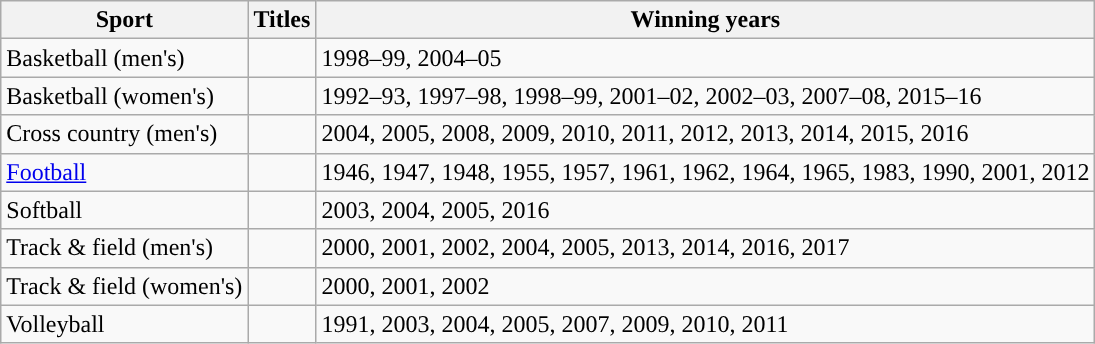<table class="wikitable"; style= "text-align: ">
<tr>
<th width=px>Sport</th>
<th width=px>Titles</th>
<th width=px>Winning years</th>
</tr>
<tr>
<td>Basketball (men's)</td>
<td></td>
<td>1998–99, 2004–05</td>
</tr>
<tr>
<td>Basketball (women's)</td>
<td></td>
<td>1992–93, 1997–98, 1998–99, 2001–02, 2002–03, 2007–08, 2015–16</td>
</tr>
<tr>
<td>Cross country (men's)</td>
<td></td>
<td>2004, 2005, 2008, 2009, 2010, 2011, 2012, 2013, 2014, 2015, 2016</td>
</tr>
<tr>
<td><a href='#'>Football</a></td>
<td></td>
<td>1946, 1947, 1948, 1955, 1957, 1961, 1962, 1964, 1965, 1983, 1990, 2001, 2012</td>
</tr>
<tr>
<td>Softball</td>
<td></td>
<td>2003, 2004, 2005, 2016</td>
</tr>
<tr>
<td>Track & field (men's)</td>
<td></td>
<td>2000, 2001, 2002, 2004, 2005, 2013, 2014, 2016, 2017</td>
</tr>
<tr>
<td>Track & field (women's)</td>
<td></td>
<td>2000, 2001, 2002</td>
</tr>
<tr>
<td>Volleyball</td>
<td></td>
<td>1991, 2003, 2004, 2005, 2007, 2009, 2010, 2011</td>
</tr>
</table>
